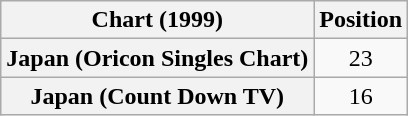<table class="wikitable sortable plainrowheaders" style="text-align:center">
<tr>
<th scope="col">Chart (1999)</th>
<th scope="col">Position</th>
</tr>
<tr>
<th scope="row">Japan (Oricon Singles Chart)</th>
<td>23</td>
</tr>
<tr>
<th scope="row">Japan (Count Down TV)</th>
<td>16</td>
</tr>
</table>
